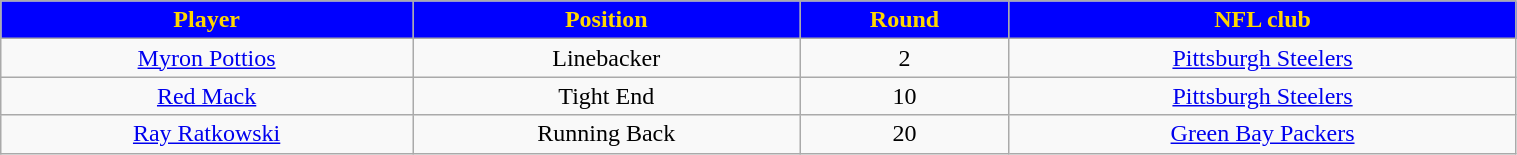<table class="wikitable" width="80%">
<tr align="center"  style="background:blue;color:gold;">
<td><strong>Player</strong></td>
<td><strong>Position</strong></td>
<td><strong>Round</strong></td>
<td><strong>NFL club</strong></td>
</tr>
<tr align="center" bgcolor="">
<td><a href='#'>Myron Pottios</a></td>
<td>Linebacker</td>
<td>2</td>
<td><a href='#'>Pittsburgh Steelers</a></td>
</tr>
<tr align="center" bgcolor="">
<td><a href='#'>Red Mack</a></td>
<td>Tight End</td>
<td>10</td>
<td><a href='#'>Pittsburgh Steelers</a></td>
</tr>
<tr align="center" bgcolor="">
<td><a href='#'>Ray Ratkowski</a></td>
<td>Running Back</td>
<td>20</td>
<td><a href='#'>Green Bay Packers</a></td>
</tr>
</table>
